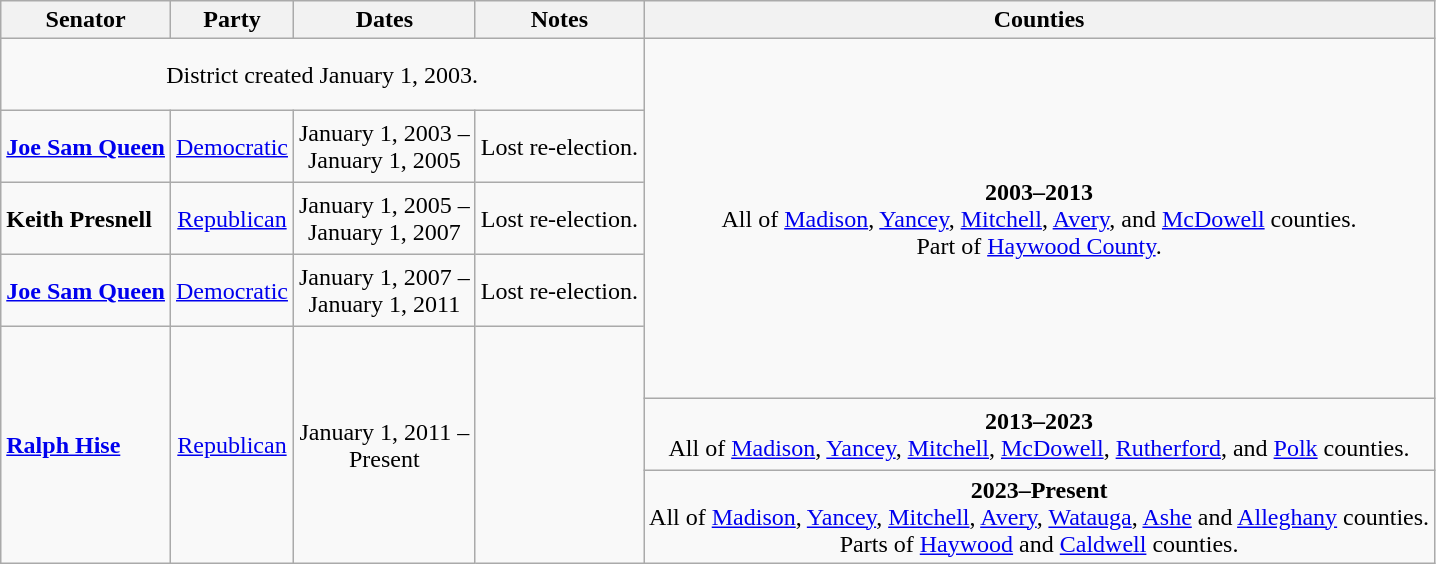<table class=wikitable style="text-align:center">
<tr>
<th>Senator</th>
<th>Party</th>
<th>Dates</th>
<th>Notes</th>
<th>Counties</th>
</tr>
<tr style="height:3em">
<td colspan=4>District created January 1, 2003.</td>
<td rowspan=5><strong>2003–2013</strong><br> All of <a href='#'>Madison</a>, <a href='#'>Yancey</a>, <a href='#'>Mitchell</a>, <a href='#'>Avery</a>, and <a href='#'>McDowell</a> counties. <br> Part of <a href='#'>Haywood County</a>.</td>
</tr>
<tr style="height:3em">
<td align=left><strong><a href='#'>Joe Sam Queen</a></strong></td>
<td><a href='#'>Democratic</a></td>
<td nowrap>January 1, 2003 – <br> January 1, 2005</td>
<td>Lost re-election.</td>
</tr>
<tr style="height:3em">
<td align=left><strong>Keith Presnell</strong></td>
<td><a href='#'>Republican</a></td>
<td nowrap>January 1, 2005 – <br> January 1, 2007</td>
<td>Lost re-election.</td>
</tr>
<tr style="height:3em">
<td align=left><strong><a href='#'>Joe Sam Queen</a></strong></td>
<td><a href='#'>Democratic</a></td>
<td nowrap>January 1, 2007 – <br> January 1, 2011</td>
<td>Lost re-election.</td>
</tr>
<tr style="height:3em">
<td rowspan=3 align=left><strong><a href='#'>Ralph Hise</a></strong></td>
<td rowspan=3 ><a href='#'>Republican</a></td>
<td rowspan=3 nowrap>January 1, 2011 – <br> Present</td>
<td rowspan=3></td>
</tr>
<tr style="height:3em">
<td><strong>2013–2023</strong><br> All of <a href='#'>Madison</a>, <a href='#'>Yancey</a>, <a href='#'>Mitchell</a>, <a href='#'>McDowell</a>, <a href='#'>Rutherford</a>, and <a href='#'>Polk</a> counties.</td>
</tr>
<tr style="height:3em">
<td><strong>2023–Present</strong><br>All of <a href='#'>Madison</a>, <a href='#'>Yancey</a>, <a href='#'>Mitchell</a>, <a href='#'>Avery</a>, <a href='#'>Watauga</a>, <a href='#'>Ashe</a> and <a href='#'>Alleghany</a> counties. <br> Parts of <a href='#'>Haywood</a> and <a href='#'>Caldwell</a> counties.</td>
</tr>
</table>
